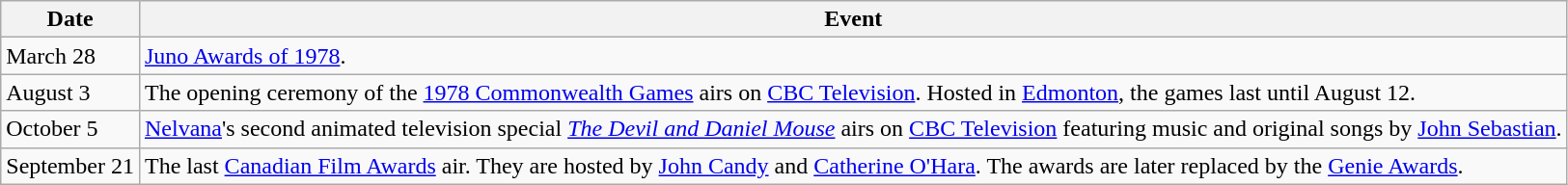<table class="wikitable">
<tr>
<th>Date</th>
<th>Event</th>
</tr>
<tr>
<td>March 28</td>
<td><a href='#'>Juno Awards of 1978</a>.</td>
</tr>
<tr>
<td>August 3</td>
<td>The opening ceremony of the <a href='#'>1978 Commonwealth Games</a> airs on <a href='#'>CBC Television</a>. Hosted in <a href='#'>Edmonton</a>, the games last until August 12.</td>
</tr>
<tr>
<td>October 5</td>
<td><a href='#'>Nelvana</a>'s second animated television special <em><a href='#'>The Devil and Daniel Mouse</a></em> airs on <a href='#'>CBC Television</a> featuring music and original songs by <a href='#'>John Sebastian</a>.</td>
</tr>
<tr>
<td>September 21</td>
<td>The last <a href='#'>Canadian Film Awards</a> air. They are hosted by <a href='#'>John Candy</a> and <a href='#'>Catherine O'Hara</a>. The awards are later replaced by the <a href='#'>Genie Awards</a>.</td>
</tr>
</table>
